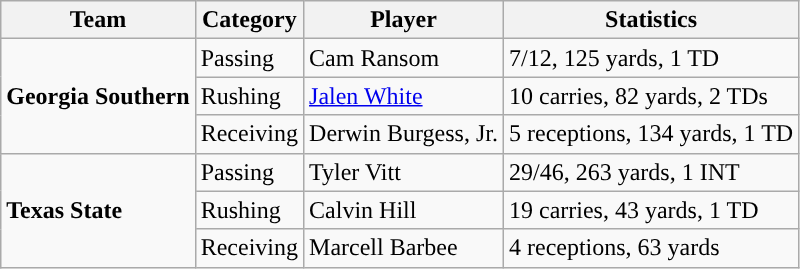<table class="wikitable" style="float: left;">
<tr>
<th>Team</th>
<th>Category</th>
<th>Player</th>
<th>Statistics</th>
</tr>
<tr>
<td rowspan=3><strong>Georgia Southern</strong></td>
<td>Passing</td>
<td>Cam Ransom</td>
<td>7/12, 125 yards, 1 TD</td>
</tr>
<tr>
<td>Rushing</td>
<td><a href='#'>Jalen White</a></td>
<td>10 carries, 82 yards, 2 TDs</td>
</tr>
<tr>
<td>Receiving</td>
<td>Derwin Burgess, Jr.</td>
<td>5 receptions, 134 yards, 1 TD</td>
</tr>
<tr>
<td rowspan=3><strong>Texas State</strong></td>
<td>Passing</td>
<td>Tyler Vitt</td>
<td>29/46, 263 yards, 1 INT</td>
</tr>
<tr>
<td>Rushing</td>
<td>Calvin Hill</td>
<td>19 carries, 43 yards, 1 TD</td>
</tr>
<tr>
<td>Receiving</td>
<td>Marcell Barbee</td>
<td>4 receptions, 63 yards</td>
</tr>
</table>
